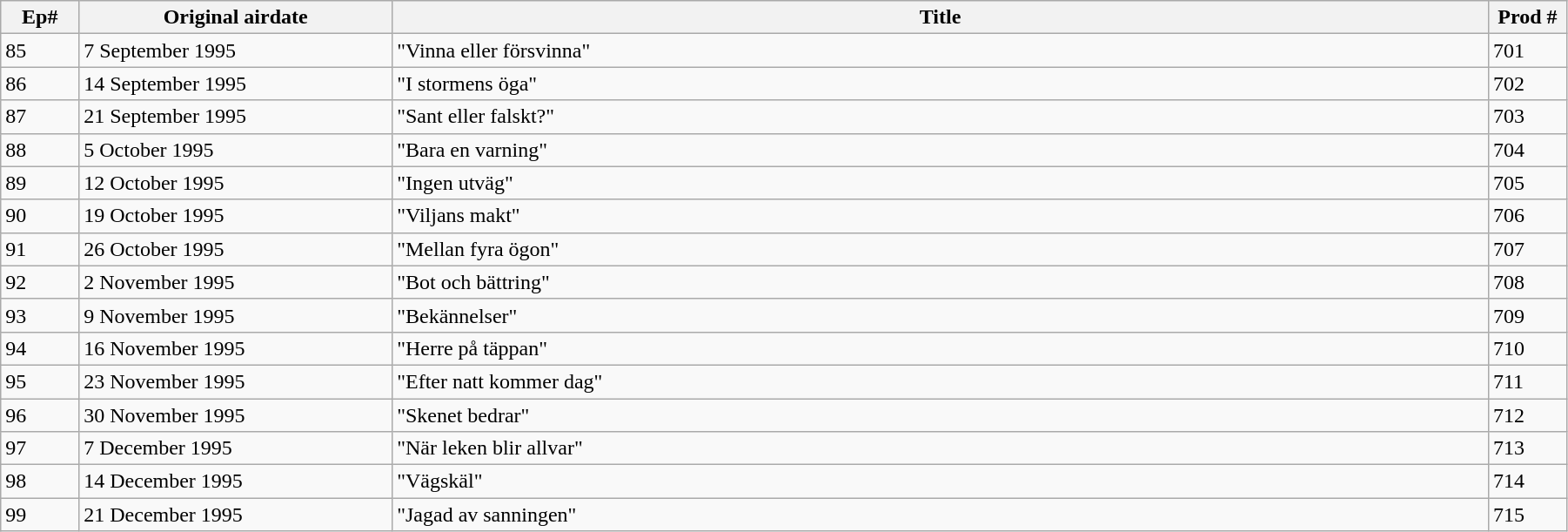<table class="wikitable" width=95%>
<tr>
<th width=5%>Ep#</th>
<th width=20%>Original airdate</th>
<th>Title</th>
<th width=5%>Prod #</th>
</tr>
<tr>
<td>85</td>
<td>7 September 1995</td>
<td>"Vinna eller försvinna"</td>
<td>701</td>
</tr>
<tr>
<td>86</td>
<td>14 September 1995</td>
<td>"I stormens öga"</td>
<td>702</td>
</tr>
<tr>
<td>87</td>
<td>21 September 1995</td>
<td>"Sant eller falskt?"</td>
<td>703</td>
</tr>
<tr>
<td>88</td>
<td>5 October 1995</td>
<td>"Bara en varning"</td>
<td>704</td>
</tr>
<tr>
<td>89</td>
<td>12 October 1995</td>
<td>"Ingen utväg"</td>
<td>705</td>
</tr>
<tr>
<td>90</td>
<td>19 October 1995</td>
<td>"Viljans makt"</td>
<td>706</td>
</tr>
<tr>
<td>91</td>
<td>26 October 1995</td>
<td>"Mellan fyra ögon"</td>
<td>707</td>
</tr>
<tr>
<td>92</td>
<td>2 November 1995</td>
<td>"Bot och bättring"</td>
<td>708</td>
</tr>
<tr>
<td>93</td>
<td>9 November 1995</td>
<td>"Bekännelser"</td>
<td>709</td>
</tr>
<tr>
<td>94</td>
<td>16 November 1995</td>
<td>"Herre på täppan"</td>
<td>710</td>
</tr>
<tr>
<td>95</td>
<td>23 November 1995</td>
<td>"Efter natt kommer dag"</td>
<td>711</td>
</tr>
<tr>
<td>96</td>
<td>30 November 1995</td>
<td>"Skenet bedrar"</td>
<td>712</td>
</tr>
<tr>
<td>97</td>
<td>7 December 1995</td>
<td>"När leken blir allvar"</td>
<td>713</td>
</tr>
<tr>
<td>98</td>
<td>14 December 1995</td>
<td>"Vägskäl"</td>
<td>714</td>
</tr>
<tr>
<td>99</td>
<td>21 December 1995</td>
<td>"Jagad av sanningen"</td>
<td>715</td>
</tr>
</table>
